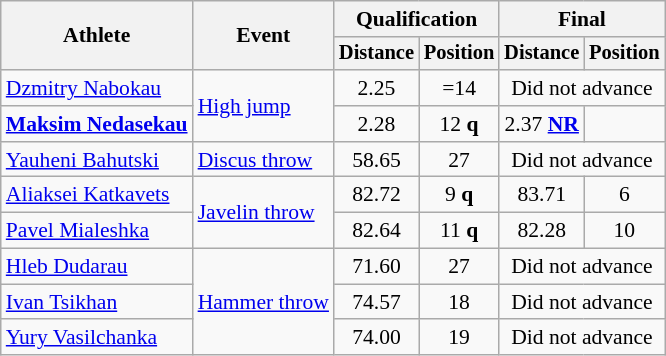<table class=wikitable style=font-size:90%;text-align:center>
<tr>
<th rowspan=2>Athlete</th>
<th rowspan=2>Event</th>
<th colspan=2>Qualification</th>
<th colspan=2>Final</th>
</tr>
<tr style=font-size:95%>
<th>Distance</th>
<th>Position</th>
<th>Distance</th>
<th>Position</th>
</tr>
<tr align=center>
<td align=left><a href='#'>Dzmitry Nabokau</a></td>
<td align=left rowspan=2><a href='#'>High jump</a></td>
<td>2.25</td>
<td>=14</td>
<td colspan=2>Did not advance</td>
</tr>
<tr align=center>
<td align=left><strong><a href='#'>Maksim Nedasekau</a></strong></td>
<td>2.28</td>
<td>12 <strong>q</strong></td>
<td>2.37 <strong><a href='#'>NR</a></strong></td>
<td></td>
</tr>
<tr align=center>
<td align=left><a href='#'>Yauheni Bahutski</a></td>
<td align=left><a href='#'>Discus throw</a></td>
<td>58.65</td>
<td>27</td>
<td colspan=2>Did not advance</td>
</tr>
<tr align=center>
<td align=left><a href='#'>Aliaksei Katkavets</a></td>
<td align=left rowspan=2><a href='#'>Javelin throw</a></td>
<td>82.72</td>
<td>9 <strong>q</strong></td>
<td>83.71</td>
<td>6</td>
</tr>
<tr align=center>
<td align=left><a href='#'>Pavel Mialeshka</a></td>
<td>82.64</td>
<td>11 <strong>q</strong></td>
<td>82.28</td>
<td>10</td>
</tr>
<tr align=center>
<td align=left><a href='#'>Hleb Dudarau</a></td>
<td align=left rowspan=3><a href='#'>Hammer throw</a></td>
<td>71.60</td>
<td>27</td>
<td colspan="2">Did not advance</td>
</tr>
<tr align=center>
<td align=left><a href='#'>Ivan Tsikhan</a></td>
<td>74.57</td>
<td>18</td>
<td colspan="2">Did not advance</td>
</tr>
<tr>
<td align=left><a href='#'>Yury Vasilchanka</a></td>
<td>74.00</td>
<td>19</td>
<td colspan="2">Did not advance</td>
</tr>
</table>
